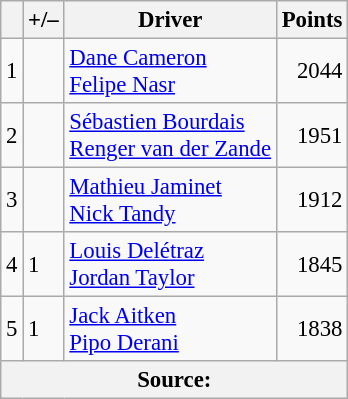<table class="wikitable" style="font-size: 95%;">
<tr>
<th scope="col"></th>
<th scope="col">+/–</th>
<th scope="col">Driver</th>
<th scope="col">Points</th>
</tr>
<tr>
<td align=center>1</td>
<td align=left></td>
<td> <a href='#'>Dane Cameron</a><br> <a href='#'>Felipe Nasr</a></td>
<td align=right>2044</td>
</tr>
<tr>
<td align=center>2</td>
<td align=left></td>
<td> <a href='#'>Sébastien Bourdais</a><br> <a href='#'>Renger van der Zande</a></td>
<td align=right>1951</td>
</tr>
<tr>
<td align=center>3</td>
<td align=left></td>
<td> <a href='#'>Mathieu Jaminet</a><br> <a href='#'>Nick Tandy</a></td>
<td align=right>1912</td>
</tr>
<tr>
<td align=center>4</td>
<td align=left> 1</td>
<td> <a href='#'>Louis Delétraz</a><br> <a href='#'>Jordan Taylor</a></td>
<td align=right>1845</td>
</tr>
<tr>
<td align=center>5</td>
<td align=left> 1</td>
<td> <a href='#'>Jack Aitken</a><br> <a href='#'>Pipo Derani</a></td>
<td align=right>1838</td>
</tr>
<tr>
<th colspan=5>Source:</th>
</tr>
</table>
